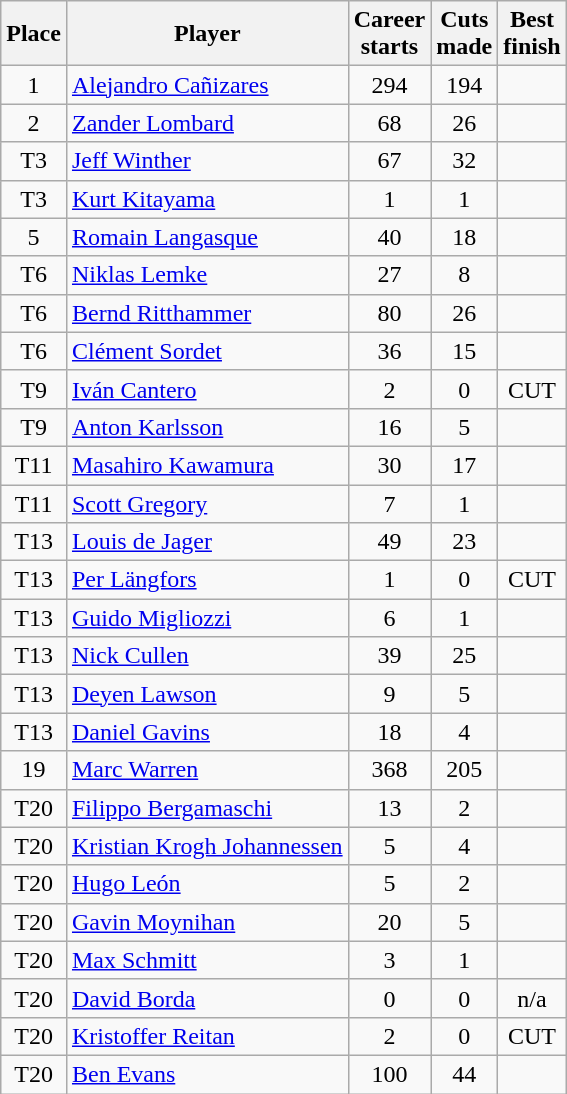<table class="sortable wikitable" style="text-align:center">
<tr>
<th>Place</th>
<th>Player</th>
<th>Career <br>starts</th>
<th>Cuts<br>made</th>
<th>Best<br>finish</th>
</tr>
<tr>
<td>1</td>
<td align=left> <a href='#'>Alejandro Cañizares</a></td>
<td>294</td>
<td>194</td>
<td></td>
</tr>
<tr>
<td>2</td>
<td align=left> <a href='#'>Zander Lombard</a></td>
<td>68</td>
<td>26</td>
<td></td>
</tr>
<tr>
<td>T3</td>
<td align=left> <a href='#'>Jeff Winther</a></td>
<td>67</td>
<td>32</td>
<td></td>
</tr>
<tr>
<td>T3</td>
<td align=left> <a href='#'>Kurt Kitayama</a></td>
<td>1</td>
<td>1</td>
<td></td>
</tr>
<tr>
<td>5</td>
<td align=left> <a href='#'>Romain Langasque</a></td>
<td>40</td>
<td>18</td>
<td></td>
</tr>
<tr>
<td>T6</td>
<td align=left> <a href='#'>Niklas Lemke</a></td>
<td>27</td>
<td>8</td>
<td></td>
</tr>
<tr>
<td>T6</td>
<td align=left> <a href='#'>Bernd Ritthammer</a></td>
<td>80</td>
<td>26</td>
<td></td>
</tr>
<tr>
<td>T6</td>
<td align=left> <a href='#'>Clément Sordet</a></td>
<td>36</td>
<td>15</td>
<td></td>
</tr>
<tr>
<td>T9</td>
<td align=left> <a href='#'>Iván Cantero</a></td>
<td>2</td>
<td>0</td>
<td>CUT</td>
</tr>
<tr>
<td>T9</td>
<td align=left> <a href='#'>Anton Karlsson</a></td>
<td>16</td>
<td>5</td>
<td></td>
</tr>
<tr>
<td>T11</td>
<td align=left> <a href='#'>Masahiro Kawamura</a></td>
<td>30</td>
<td>17</td>
<td></td>
</tr>
<tr>
<td>T11</td>
<td align=left> <a href='#'>Scott Gregory</a></td>
<td>7</td>
<td>1</td>
<td></td>
</tr>
<tr>
<td>T13</td>
<td align=left> <a href='#'>Louis de Jager</a></td>
<td>49</td>
<td>23</td>
<td></td>
</tr>
<tr>
<td>T13</td>
<td align=left> <a href='#'>Per Längfors</a></td>
<td>1</td>
<td>0</td>
<td>CUT</td>
</tr>
<tr>
<td>T13</td>
<td align=left> <a href='#'>Guido Migliozzi</a></td>
<td>6</td>
<td>1</td>
<td></td>
</tr>
<tr>
<td>T13</td>
<td align=left> <a href='#'>Nick Cullen</a></td>
<td>39</td>
<td>25</td>
<td></td>
</tr>
<tr>
<td>T13</td>
<td align=left> <a href='#'>Deyen Lawson</a></td>
<td>9</td>
<td>5</td>
<td></td>
</tr>
<tr>
<td>T13</td>
<td align=left> <a href='#'>Daniel Gavins</a></td>
<td>18</td>
<td>4</td>
<td></td>
</tr>
<tr>
<td>19</td>
<td align=left> <a href='#'>Marc Warren</a></td>
<td>368</td>
<td>205</td>
<td></td>
</tr>
<tr>
<td>T20</td>
<td align=left> <a href='#'>Filippo Bergamaschi</a></td>
<td>13</td>
<td>2</td>
<td></td>
</tr>
<tr>
<td>T20</td>
<td align=left> <a href='#'>Kristian Krogh Johannessen</a></td>
<td>5</td>
<td>4</td>
<td></td>
</tr>
<tr>
<td>T20</td>
<td align=left> <a href='#'>Hugo León</a></td>
<td>5</td>
<td>2</td>
<td></td>
</tr>
<tr>
<td>T20</td>
<td align=left> <a href='#'>Gavin Moynihan</a></td>
<td>20</td>
<td>5</td>
<td></td>
</tr>
<tr>
<td>T20</td>
<td align=left> <a href='#'>Max Schmitt</a></td>
<td>3</td>
<td>1</td>
<td></td>
</tr>
<tr>
<td>T20</td>
<td align=left> <a href='#'>David Borda</a></td>
<td>0</td>
<td>0</td>
<td>n/a</td>
</tr>
<tr>
<td>T20</td>
<td align=left> <a href='#'>Kristoffer Reitan</a></td>
<td>2</td>
<td>0</td>
<td>CUT</td>
</tr>
<tr>
<td>T20</td>
<td align=left> <a href='#'>Ben Evans</a></td>
<td>100</td>
<td>44</td>
<td></td>
</tr>
</table>
